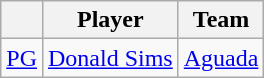<table class="wikitable">
<tr>
<th style="text-align:center;"></th>
<th style="text-align:center;">Player</th>
<th style="text-align:center;">Team</th>
</tr>
<tr>
<td style="text-align:center;"><a href='#'>PG</a></td>
<td> <a href='#'>Donald Sims</a></td>
<td><a href='#'>Aguada</a></td>
</tr>
</table>
